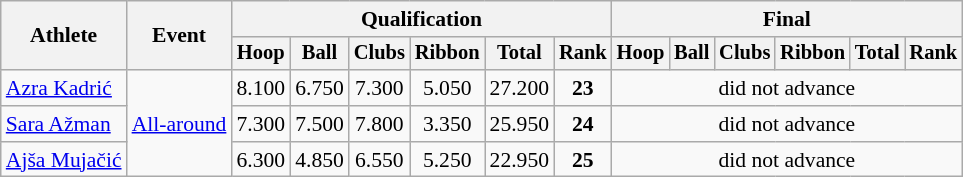<table class=wikitable style="font-size:90%">
<tr>
<th rowspan="2">Athlete</th>
<th rowspan="2">Event</th>
<th colspan=6>Qualification</th>
<th colspan=6>Final</th>
</tr>
<tr style="font-size:95%">
<th>Hoop</th>
<th>Ball</th>
<th>Clubs</th>
<th>Ribbon</th>
<th>Total</th>
<th>Rank</th>
<th>Hoop</th>
<th>Ball</th>
<th>Clubs</th>
<th>Ribbon</th>
<th>Total</th>
<th>Rank</th>
</tr>
<tr align=center>
<td align=left><a href='#'>Azra Kadrić</a></td>
<td align=left rowspan=3><a href='#'>All-around</a></td>
<td>8.100</td>
<td>6.750</td>
<td>7.300</td>
<td>5.050</td>
<td>27.200</td>
<td><strong>23</strong></td>
<td colspan=6>did not advance</td>
</tr>
<tr align=center>
<td align=left><a href='#'>Sara Ažman</a></td>
<td>7.300</td>
<td>7.500</td>
<td>7.800</td>
<td>3.350</td>
<td>25.950</td>
<td><strong>24</strong></td>
<td colspan=6>did not advance</td>
</tr>
<tr align=center>
<td align=left><a href='#'>Ajša Mujačić</a></td>
<td>6.300</td>
<td>4.850</td>
<td>6.550</td>
<td>5.250</td>
<td>22.950</td>
<td><strong>25</strong></td>
<td colspan=6>did not advance</td>
</tr>
</table>
